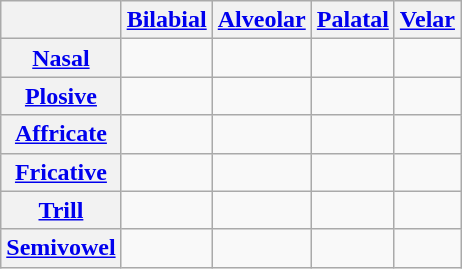<table class="wikitable" style="text-align:center;">
<tr>
<th></th>
<th><a href='#'>Bilabial</a></th>
<th><a href='#'>Alveolar</a></th>
<th><a href='#'>Palatal</a></th>
<th><a href='#'>Velar</a></th>
</tr>
<tr>
<th><a href='#'>Nasal</a></th>
<td></td>
<td></td>
<td></td>
<td></td>
</tr>
<tr>
<th><a href='#'>Plosive</a></th>
<td></td>
<td></td>
<td></td>
<td></td>
</tr>
<tr>
<th><a href='#'>Affricate</a></th>
<td></td>
<td></td>
<td></td>
<td></td>
</tr>
<tr>
<th><a href='#'>Fricative</a></th>
<td></td>
<td></td>
<td></td>
<td></td>
</tr>
<tr>
<th><a href='#'>Trill</a></th>
<td></td>
<td></td>
<td></td>
<td></td>
</tr>
<tr>
<th><a href='#'>Semivowel</a></th>
<td></td>
<td></td>
<td></td>
<td></td>
</tr>
</table>
